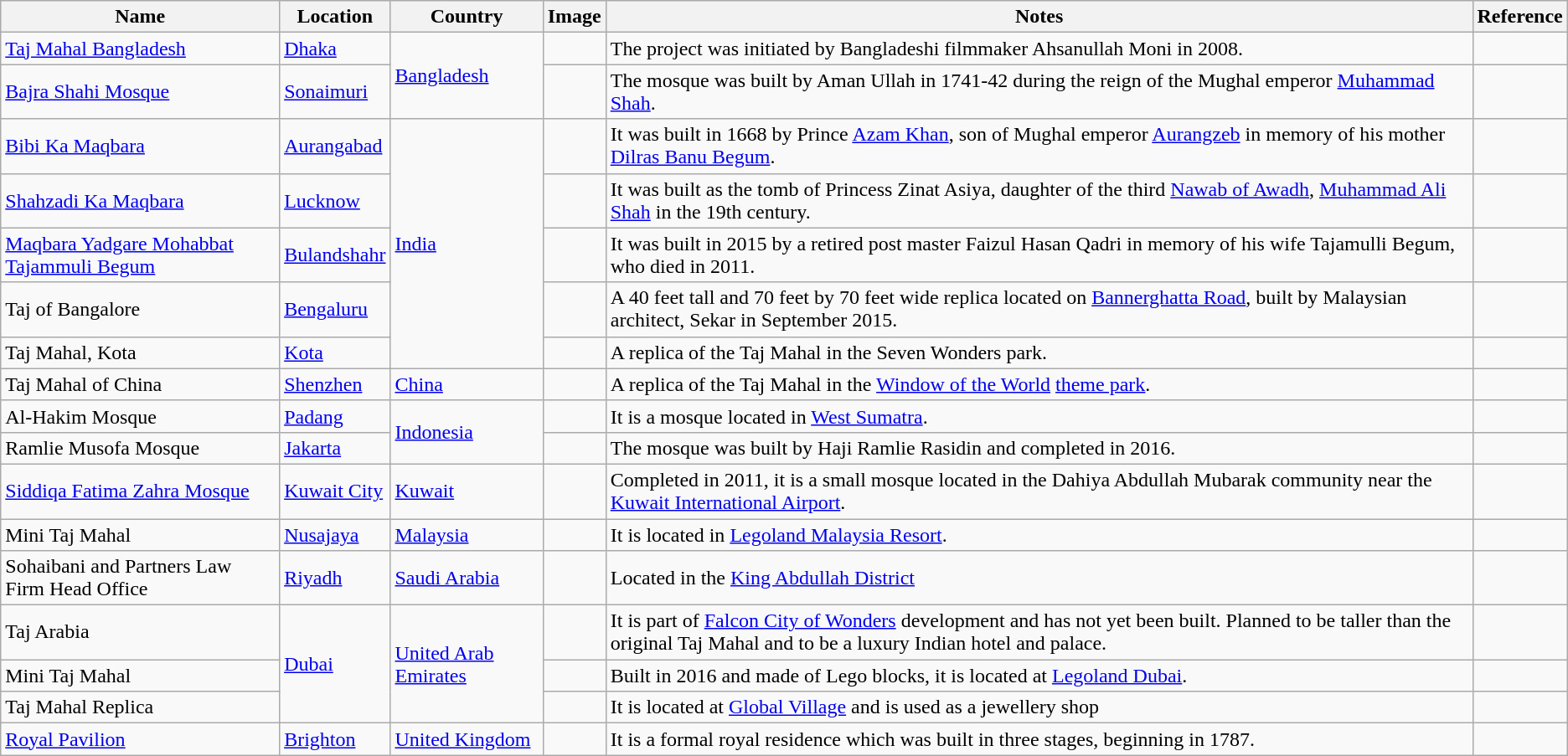<table class="wikitable sortable">
<tr>
<th>Name</th>
<th>Location</th>
<th>Country</th>
<th>Image</th>
<th>Notes</th>
<th>Reference</th>
</tr>
<tr>
<td><a href='#'>Taj Mahal Bangladesh</a></td>
<td><a href='#'>Dhaka</a></td>
<td rowspan="2"><a href='#'>Bangladesh</a></td>
<td></td>
<td>The project was initiated by Bangladeshi filmmaker Ahsanullah Moni in 2008.</td>
<td></td>
</tr>
<tr>
<td><a href='#'>Bajra Shahi Mosque</a></td>
<td><a href='#'>Sonaimuri</a></td>
<td></td>
<td>The mosque was built by Aman Ullah in 1741-42 during the reign of the Mughal emperor <a href='#'>Muhammad Shah</a>.</td>
<td></td>
</tr>
<tr>
<td><a href='#'>Bibi Ka Maqbara</a></td>
<td><a href='#'>Aurangabad</a></td>
<td rowspan="5"><a href='#'>India</a></td>
<td></td>
<td>It was built in 1668 by Prince <a href='#'>Azam Khan</a>, son of Mughal emperor <a href='#'>Aurangzeb</a> in memory of his mother <a href='#'>Dilras Banu Begum</a>.</td>
<td></td>
</tr>
<tr>
<td><a href='#'>Shahzadi Ka Maqbara</a></td>
<td><a href='#'>Lucknow</a></td>
<td></td>
<td>It was built as the tomb of Princess Zinat Asiya, daughter of the third <a href='#'>Nawab of Awadh</a>, <a href='#'>Muhammad Ali Shah</a> in the 19th century.</td>
<td></td>
</tr>
<tr>
<td><a href='#'>Maqbara Yadgare Mohabbat Tajammuli Begum</a></td>
<td><a href='#'>Bulandshahr</a></td>
<td></td>
<td>It was built in 2015 by a retired post master Faizul Hasan Qadri in memory of his wife Tajamulli Begum, who died in 2011.</td>
<td></td>
</tr>
<tr>
<td>Taj of Bangalore</td>
<td><a href='#'>Bengaluru</a></td>
<td></td>
<td>A 40 feet tall and 70 feet by 70 feet wide replica located on <a href='#'>Bannerghatta Road</a>, built by Malaysian architect, Sekar in September 2015.</td>
<td></td>
</tr>
<tr>
<td>Taj Mahal, Kota</td>
<td><a href='#'>Kota</a></td>
<td></td>
<td>A replica of the Taj Mahal in the Seven Wonders park.</td>
<td></td>
</tr>
<tr>
<td>Taj Mahal of China</td>
<td><a href='#'>Shenzhen</a></td>
<td><a href='#'>China</a></td>
<td></td>
<td>A replica of the Taj Mahal in the <a href='#'>Window of the World</a> <a href='#'>theme park</a>.</td>
<td></td>
</tr>
<tr>
<td>Al-Hakim Mosque</td>
<td><a href='#'>Padang</a></td>
<td rowspan="2"><a href='#'>Indonesia</a></td>
<td></td>
<td>It is a mosque located in <a href='#'>West Sumatra</a>.</td>
<td></td>
</tr>
<tr>
<td>Ramlie Musofa Mosque</td>
<td><a href='#'>Jakarta</a></td>
<td></td>
<td>The mosque was built by Haji Ramlie Rasidin and completed in 2016.</td>
<td></td>
</tr>
<tr>
<td><a href='#'>Siddiqa Fatima Zahra Mosque</a></td>
<td><a href='#'>Kuwait City</a></td>
<td><a href='#'>Kuwait</a></td>
<td></td>
<td>Completed in 2011, it is a small mosque located in the Dahiya Abdullah Mubarak community near the <a href='#'>Kuwait International Airport</a>.</td>
<td></td>
</tr>
<tr>
<td>Mini Taj Mahal</td>
<td><a href='#'>Nusajaya</a></td>
<td><a href='#'>Malaysia</a></td>
<td></td>
<td>It is located in <a href='#'>Legoland Malaysia Resort</a>.</td>
<td></td>
</tr>
<tr>
<td>Sohaibani and Partners Law Firm Head Office</td>
<td><a href='#'>Riyadh</a></td>
<td><a href='#'>Saudi Arabia</a></td>
<td></td>
<td>Located in the <a href='#'>King Abdullah District</a></td>
<td></td>
</tr>
<tr>
<td>Taj Arabia</td>
<td rowspan="3"><a href='#'>Dubai</a></td>
<td rowspan="3"><a href='#'>United Arab Emirates</a></td>
<td></td>
<td>It is part of <a href='#'>Falcon City of Wonders</a> development and has not yet been built. Planned to be taller than the original Taj Mahal and to be a luxury Indian hotel and palace.</td>
<td></td>
</tr>
<tr>
<td>Mini Taj Mahal</td>
<td></td>
<td>Built in 2016 and made of Lego blocks, it is located at <a href='#'>Legoland Dubai</a>.</td>
<td></td>
</tr>
<tr>
<td>Taj Mahal Replica</td>
<td></td>
<td>It is located at <a href='#'>Global Village</a> and is used as a jewellery shop</td>
<td></td>
</tr>
<tr>
<td><a href='#'>Royal Pavilion</a></td>
<td><a href='#'>Brighton</a></td>
<td><a href='#'>United Kingdom</a></td>
<td></td>
<td>It is a formal royal residence which was built in three stages, beginning in 1787.</td>
<td></td>
</tr>
</table>
